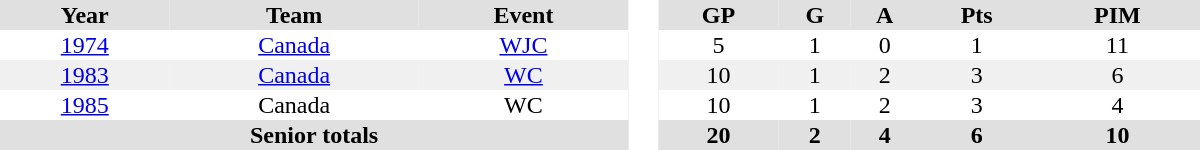<table border="0" cellpadding="1" cellspacing="0" style="text-align:center; width:50em">
<tr ALIGN="center" bgcolor="#e0e0e0">
<th>Year</th>
<th>Team</th>
<th>Event</th>
<th rowspan="99" bgcolor="#ffffff"> </th>
<th>GP</th>
<th>G</th>
<th>A</th>
<th>Pts</th>
<th>PIM</th>
</tr>
<tr>
<td><a href='#'>1974</a></td>
<td><a href='#'>Canada</a></td>
<td><a href='#'>WJC</a></td>
<td>5</td>
<td>1</td>
<td>0</td>
<td>1</td>
<td>11</td>
</tr>
<tr bgcolor="#f0f0f0">
<td><a href='#'>1983</a></td>
<td><a href='#'>Canada</a></td>
<td><a href='#'>WC</a></td>
<td>10</td>
<td>1</td>
<td>2</td>
<td>3</td>
<td>6</td>
</tr>
<tr>
<td><a href='#'>1985</a></td>
<td>Canada</td>
<td>WC</td>
<td>10</td>
<td>1</td>
<td>2</td>
<td>3</td>
<td>4</td>
</tr>
<tr bgcolor="#e0e0e0">
<th colspan=3>Senior totals</th>
<th>20</th>
<th>2</th>
<th>4</th>
<th>6</th>
<th>10</th>
</tr>
</table>
